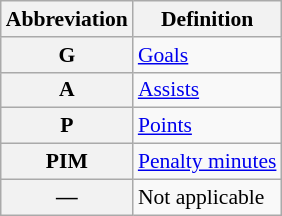<table class="wikitable" style="font-size:90%;">
<tr>
<th scope="col">Abbreviation</th>
<th scope="col">Definition</th>
</tr>
<tr>
<th scope="row">G</th>
<td><a href='#'>Goals</a></td>
</tr>
<tr>
<th scope="row">A</th>
<td><a href='#'>Assists</a></td>
</tr>
<tr>
<th scope="row">P</th>
<td><a href='#'>Points</a></td>
</tr>
<tr>
<th scope="row">PIM</th>
<td><a href='#'>Penalty minutes</a></td>
</tr>
<tr>
<th scope="row">—</th>
<td>Not applicable</td>
</tr>
</table>
